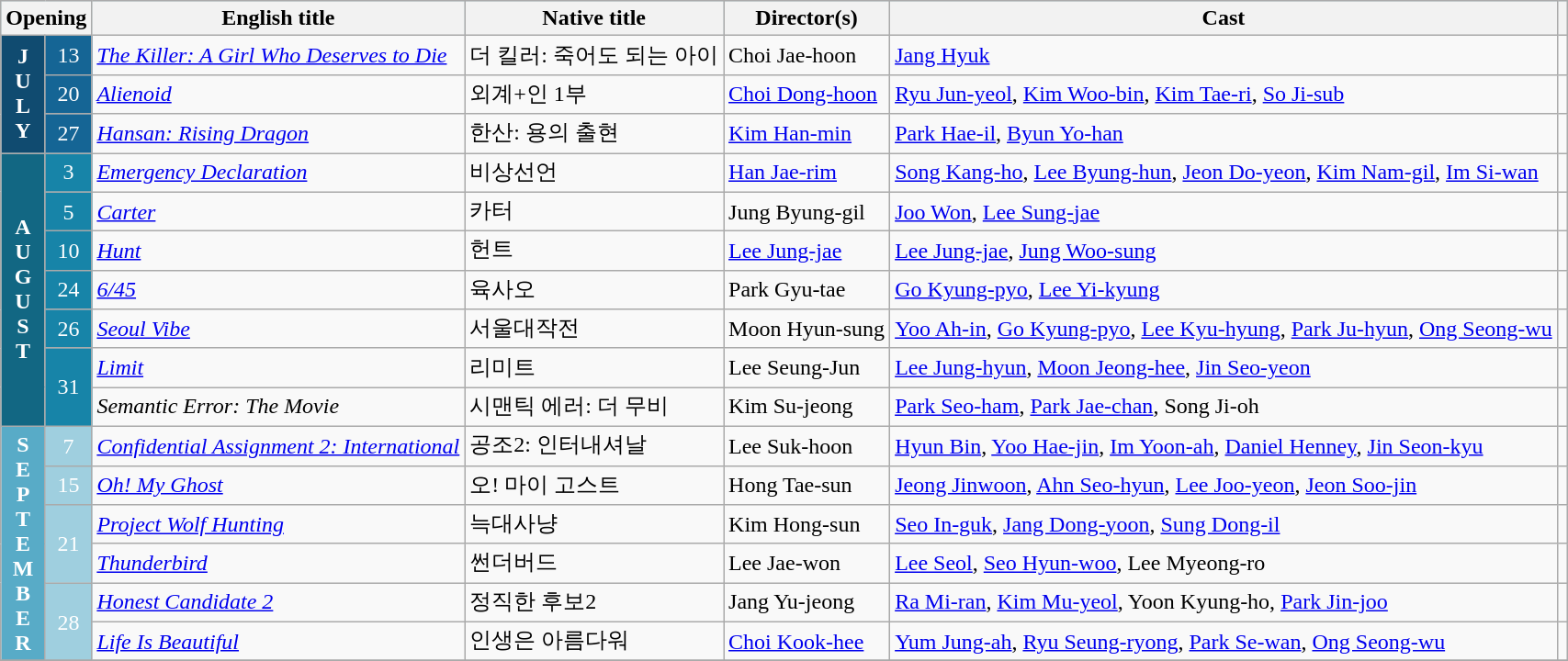<table class="wikitable sortable">
<tr style="background:#b0e0e6; text-align:center">
<th colspan="2">Opening</th>
<th>English title</th>
<th>Native title</th>
<th>Director(s)</th>
<th>Cast</th>
<th class="unsortable"></th>
</tr>
<tr>
<th rowspan="3" style="text-align:center; background:#104B70; color:white;">J<br>U<br>L<br>Y</th>
<td rowspan="1" style="text-align:center; background:#156595; color:white;">13</td>
<td><em><a href='#'>The Killer: A Girl Who Deserves to Die</a></em></td>
<td>더 킬러: 죽어도 되는 아이</td>
<td>Choi Jae-hoon</td>
<td><a href='#'>Jang Hyuk</a></td>
<td></td>
</tr>
<tr>
<td rowspan="1" style="text-align:center; background:#156595; color:white;">20</td>
<td><em><a href='#'>Alienoid</a></em></td>
<td>외계+인 1부</td>
<td><a href='#'>Choi Dong-hoon</a></td>
<td><a href='#'>Ryu Jun-yeol</a>, <a href='#'>Kim Woo-bin</a>, <a href='#'>Kim Tae-ri</a>, <a href='#'>So Ji-sub</a></td>
<td></td>
</tr>
<tr>
<td rowspan="1" style="text-align:center; background:#156595; color:white;">27</td>
<td><em><a href='#'>Hansan: Rising Dragon</a></em></td>
<td>한산: 용의 출현</td>
<td><a href='#'>Kim Han-min</a></td>
<td><a href='#'>Park Hae-il</a>, <a href='#'>Byun Yo-han</a></td>
<td></td>
</tr>
<tr August>
<th rowspan="7" style="text-align:center; background:#126783; color:white;">A<br>U<br>G<br>U<br>S<br>T</th>
<td rowspan="1" style="text-align:center; background:#1784A8; color:white;">3</td>
<td><em><a href='#'>Emergency Declaration</a></em></td>
<td>비상선언</td>
<td><a href='#'>Han Jae-rim</a></td>
<td><a href='#'>Song Kang-ho</a>, <a href='#'>Lee Byung-hun</a>, <a href='#'>Jeon Do-yeon</a>, <a href='#'>Kim Nam-gil</a>, <a href='#'>Im Si-wan</a></td>
<td></td>
</tr>
<tr>
<td rowspan="1" style="text-align:center; background:#1784A8; color:white;">5</td>
<td><em><a href='#'>Carter</a></em></td>
<td>카터</td>
<td>Jung Byung-gil</td>
<td><a href='#'>Joo Won</a>, <a href='#'>Lee Sung-jae</a></td>
<td></td>
</tr>
<tr>
<td rowspan="1" style="text-align:center; background:#1784A8; color:white;">10</td>
<td><em><a href='#'>Hunt</a></em></td>
<td>헌트</td>
<td><a href='#'>Lee Jung-jae</a></td>
<td><a href='#'>Lee Jung-jae</a>, <a href='#'>Jung Woo-sung</a></td>
<td></td>
</tr>
<tr>
<td rowspan="1" style="text-align:center; background:#1784A8; color:white;">24</td>
<td><em><a href='#'>6/45</a></em></td>
<td>육사오</td>
<td>Park Gyu-tae</td>
<td><a href='#'>Go Kyung-pyo</a>, <a href='#'>Lee Yi-kyung</a></td>
<td></td>
</tr>
<tr>
<td rowspan="1" style="text-align:center; background:#1784A8; color:white;">26</td>
<td><em><a href='#'>Seoul Vibe</a></em></td>
<td>서울대작전</td>
<td>Moon Hyun-sung</td>
<td><a href='#'>Yoo Ah-in</a>, <a href='#'>Go Kyung-pyo</a>, <a href='#'>Lee Kyu-hyung</a>, <a href='#'>Park Ju-hyun</a>, <a href='#'>Ong Seong-wu</a></td>
<td></td>
</tr>
<tr>
<td rowspan="2" style="text-align:center; background:#1784A8; color:white;">31</td>
<td><em><a href='#'>Limit</a></em></td>
<td>리미트</td>
<td>Lee Seung-Jun</td>
<td><a href='#'>Lee Jung-hyun</a>, <a href='#'>Moon Jeong-hee</a>, <a href='#'>Jin Seo-yeon</a></td>
<td></td>
</tr>
<tr>
<td><em>Semantic Error: The Movie</em></td>
<td>시맨틱 에러: 더 무비</td>
<td>Kim Su-jeong</td>
<td><a href='#'>Park Seo-ham</a>, <a href='#'>Park Jae-chan</a>, Song Ji-oh</td>
<td></td>
</tr>
<tr>
<th rowspan="6" style="text-align:center; background:#58ABC7; color:white;">S<br>E<br>P<br>T<br>E<br>M<br>B<br>E<br>R</th>
<td rowspan="1" style="text-align:center; background:#9FCFDF; color:white;">7</td>
<td><em><a href='#'>Confidential Assignment 2: International</a></em></td>
<td>공조2: 인터내셔날</td>
<td>Lee Suk-hoon</td>
<td><a href='#'>Hyun Bin</a>, <a href='#'>Yoo Hae-jin</a>, <a href='#'>Im Yoon-ah</a>, <a href='#'>Daniel Henney</a>, <a href='#'>Jin Seon-kyu</a></td>
<td></td>
</tr>
<tr>
<td rowspan="1" style="text-align:center; background:#9FCFDF; color:white;">15</td>
<td><em><a href='#'>Oh! My Ghost</a></em></td>
<td>오! 마이 고스트</td>
<td>Hong Tae-sun</td>
<td><a href='#'>Jeong Jinwoon</a>, <a href='#'>Ahn Seo-hyun</a>, <a href='#'>Lee Joo-yeon</a>, <a href='#'>Jeon Soo-jin</a></td>
<td></td>
</tr>
<tr>
<td rowspan="2" style="text-align:center; background:#9FCFDF; color:white;">21</td>
<td><em><a href='#'>Project Wolf Hunting</a></em></td>
<td>늑대사냥</td>
<td>Kim Hong-sun</td>
<td><a href='#'>Seo In-guk</a>, <a href='#'>Jang Dong-yoon</a>, <a href='#'>Sung Dong-il</a></td>
<td></td>
</tr>
<tr>
<td><em><a href='#'>Thunderbird</a></em></td>
<td>썬더버드</td>
<td>Lee Jae-won</td>
<td><a href='#'>Lee Seol</a>, <a href='#'>Seo Hyun-woo</a>, Lee Myeong-ro</td>
<td></td>
</tr>
<tr>
<td rowspan="2" style="text-align:center; background:#9FCFDF; color:white;">28</td>
<td><em><a href='#'>Honest Candidate 2</a></em></td>
<td>정직한 후보2</td>
<td>Jang Yu-jeong</td>
<td><a href='#'>Ra Mi-ran</a>, <a href='#'>Kim Mu-yeol</a>, Yoon Kyung-ho, <a href='#'>Park Jin-joo</a></td>
<td></td>
</tr>
<tr>
<td><em><a href='#'>Life Is Beautiful</a></em></td>
<td>인생은 아름다워</td>
<td><a href='#'>Choi Kook-hee</a></td>
<td><a href='#'>Yum Jung-ah</a>, <a href='#'>Ryu Seung-ryong</a>, <a href='#'>Park Se-wan</a>, <a href='#'>Ong Seong-wu</a></td>
<td></td>
</tr>
<tr>
</tr>
</table>
